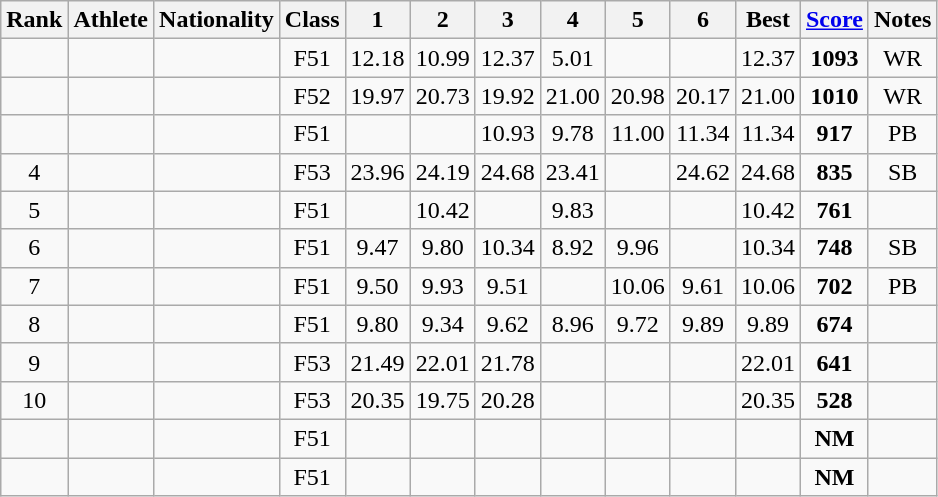<table class="wikitable sortable" style="text-align:center">
<tr>
<th>Rank</th>
<th>Athlete</th>
<th>Nationality</th>
<th>Class</th>
<th>1</th>
<th>2</th>
<th>3</th>
<th>4</th>
<th>5</th>
<th>6</th>
<th>Best</th>
<th><a href='#'>Score</a></th>
<th>Notes</th>
</tr>
<tr>
<td></td>
<td align=left></td>
<td align="left"></td>
<td>F51</td>
<td>12.18</td>
<td>10.99</td>
<td>12.37</td>
<td>5.01</td>
<td></td>
<td></td>
<td>12.37</td>
<td><strong>1093</strong></td>
<td>WR</td>
</tr>
<tr>
<td></td>
<td align=left></td>
<td align="left"></td>
<td>F52</td>
<td>19.97</td>
<td>20.73</td>
<td>19.92</td>
<td>21.00</td>
<td>20.98</td>
<td>20.17</td>
<td>21.00</td>
<td><strong>1010</strong></td>
<td>WR</td>
</tr>
<tr>
<td></td>
<td align=left></td>
<td align="left"></td>
<td>F51</td>
<td></td>
<td></td>
<td>10.93</td>
<td>9.78</td>
<td>11.00</td>
<td>11.34</td>
<td>11.34</td>
<td><strong>917</strong></td>
<td>PB</td>
</tr>
<tr>
<td>4</td>
<td align=left></td>
<td align="left"></td>
<td>F53</td>
<td>23.96</td>
<td>24.19</td>
<td>24.68</td>
<td>23.41</td>
<td></td>
<td>24.62</td>
<td>24.68</td>
<td><strong>835</strong></td>
<td>SB</td>
</tr>
<tr>
<td>5</td>
<td align=left></td>
<td align="left"></td>
<td>F51</td>
<td></td>
<td>10.42</td>
<td></td>
<td>9.83</td>
<td></td>
<td></td>
<td>10.42</td>
<td><strong>761</strong></td>
<td></td>
</tr>
<tr>
<td>6</td>
<td align=left></td>
<td align="left"></td>
<td>F51</td>
<td>9.47</td>
<td>9.80</td>
<td>10.34</td>
<td>8.92</td>
<td>9.96</td>
<td></td>
<td>10.34</td>
<td><strong>748</strong></td>
<td>SB</td>
</tr>
<tr>
<td>7</td>
<td align=left></td>
<td align="left"></td>
<td>F51</td>
<td>9.50</td>
<td>9.93</td>
<td>9.51</td>
<td></td>
<td>10.06</td>
<td>9.61</td>
<td>10.06</td>
<td><strong>702</strong></td>
<td>PB</td>
</tr>
<tr>
<td>8</td>
<td align=left></td>
<td align="left"></td>
<td>F51</td>
<td>9.80</td>
<td>9.34</td>
<td>9.62</td>
<td>8.96</td>
<td>9.72</td>
<td>9.89</td>
<td>9.89</td>
<td><strong>674</strong></td>
<td></td>
</tr>
<tr>
<td>9</td>
<td align=left></td>
<td align="left"></td>
<td>F53</td>
<td>21.49</td>
<td>22.01</td>
<td>21.78</td>
<td></td>
<td></td>
<td></td>
<td>22.01</td>
<td><strong>641</strong></td>
<td></td>
</tr>
<tr>
<td>10</td>
<td align=left></td>
<td align="left"></td>
<td>F53</td>
<td>20.35</td>
<td>19.75</td>
<td>20.28</td>
<td></td>
<td></td>
<td></td>
<td>20.35</td>
<td><strong>528</strong></td>
<td></td>
</tr>
<tr>
<td></td>
<td align=left></td>
<td align="left"></td>
<td>F51</td>
<td></td>
<td></td>
<td></td>
<td></td>
<td></td>
<td></td>
<td></td>
<td><strong>NM</strong></td>
<td></td>
</tr>
<tr>
<td></td>
<td align=left></td>
<td align="left"></td>
<td>F51</td>
<td></td>
<td></td>
<td></td>
<td></td>
<td></td>
<td></td>
<td></td>
<td><strong>NM</strong></td>
<td></td>
</tr>
</table>
